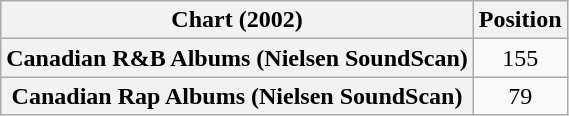<table class="wikitable plainrowheaders">
<tr>
<th scope="col">Chart (2002)</th>
<th scope="col">Position</th>
</tr>
<tr>
<th scope="row">Canadian R&B Albums (Nielsen SoundScan)</th>
<td style="text-align:center;">155</td>
</tr>
<tr>
<th scope="row">Canadian Rap Albums (Nielsen SoundScan)</th>
<td style="text-align:center;">79</td>
</tr>
</table>
